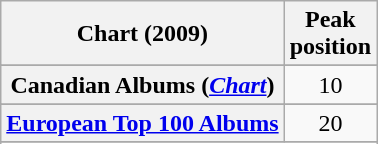<table class="wikitable sortable plainrowheaders" style="text-align:center">
<tr>
<th scope="col">Chart (2009)</th>
<th scope="col">Peak<br>position</th>
</tr>
<tr>
</tr>
<tr>
</tr>
<tr>
</tr>
<tr>
</tr>
<tr>
<th scope="row">Canadian Albums (<em><a href='#'>Chart</a></em>)</th>
<td align="center">10</td>
</tr>
<tr>
</tr>
<tr>
<th scope="row"><a href='#'>European Top 100 Albums</a></th>
<td align="center">20</td>
</tr>
<tr>
</tr>
<tr>
</tr>
<tr>
</tr>
<tr>
</tr>
<tr>
</tr>
<tr>
</tr>
<tr>
</tr>
<tr>
</tr>
<tr>
</tr>
<tr>
</tr>
</table>
